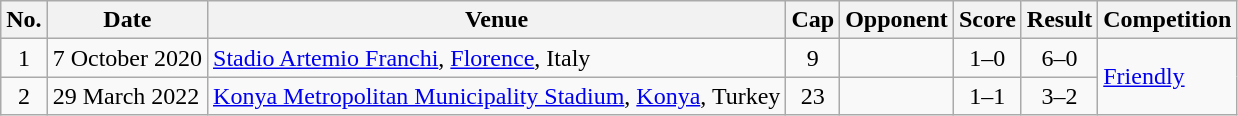<table class="wikitable sortable">
<tr>
<th scope="col">No.</th>
<th scope="col">Date</th>
<th scope="col">Venue</th>
<th scope="col">Cap</th>
<th scope="col">Opponent</th>
<th scope="col">Score</th>
<th scope="col">Result</th>
<th scope="col">Competition</th>
</tr>
<tr>
<td align="center">1</td>
<td>7 October 2020</td>
<td><a href='#'>Stadio Artemio Franchi</a>, <a href='#'>Florence</a>, Italy</td>
<td align="center">9</td>
<td></td>
<td align="center">1–0</td>
<td align="center">6–0</td>
<td rowspan="2"><a href='#'>Friendly</a></td>
</tr>
<tr>
<td align="center">2</td>
<td>29 March 2022</td>
<td><a href='#'>Konya Metropolitan Municipality Stadium</a>, <a href='#'>Konya</a>, Turkey</td>
<td align="center">23</td>
<td></td>
<td align="center">1–1</td>
<td align="center">3–2</td>
</tr>
</table>
